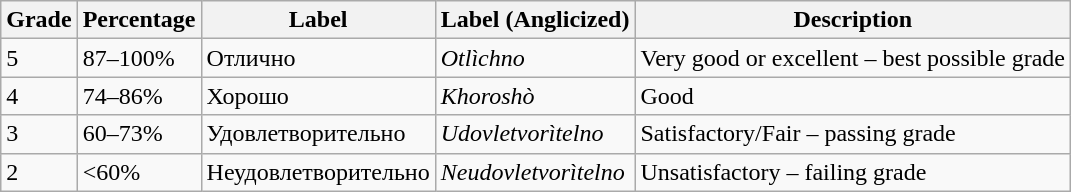<table class="wikitable">
<tr>
<th>Grade</th>
<th>Percentage<br></th>
<th>Label</th>
<th>Label (Anglicized)</th>
<th>Description</th>
</tr>
<tr>
<td>5</td>
<td>87–100%</td>
<td>Отлично</td>
<td><em>Otlìchno</em></td>
<td>Very good or excellent – best possible grade</td>
</tr>
<tr>
<td>4</td>
<td>74–86%</td>
<td>Хорошо</td>
<td><em>Khoroshò</em></td>
<td>Good</td>
</tr>
<tr>
<td>3</td>
<td>60–73%</td>
<td>Удовлетворительно</td>
<td><em>Udovletvorìtelno</em></td>
<td>Satisfactory/Fair – passing grade</td>
</tr>
<tr>
<td>2</td>
<td><60%</td>
<td>Неудовлетворительно</td>
<td><em>Neudovletvorìtelno</em></td>
<td>Unsatisfactory – failing grade</td>
</tr>
</table>
